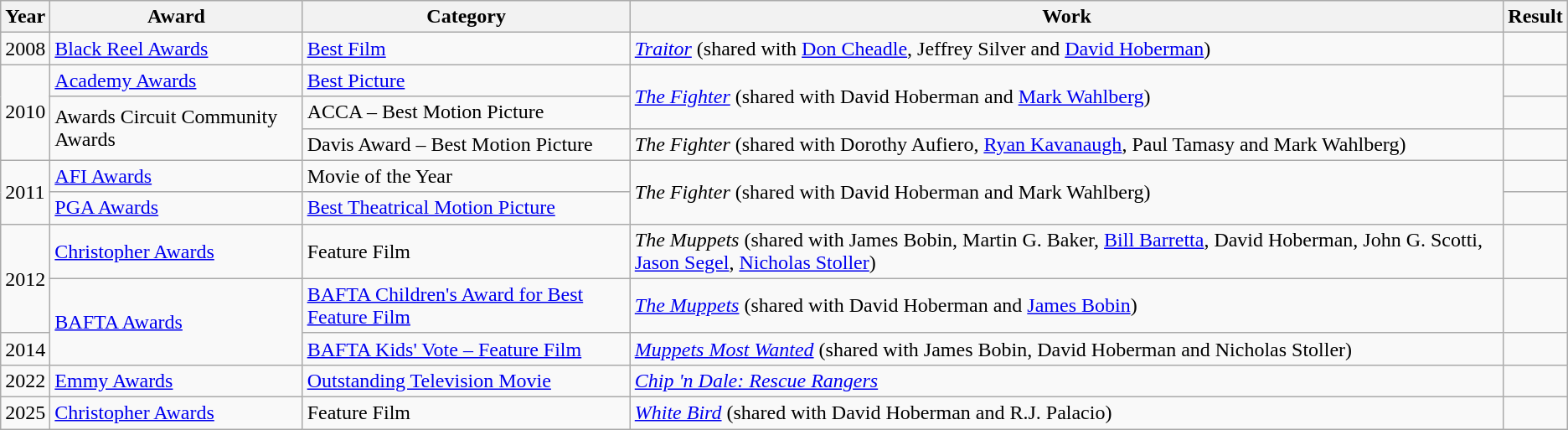<table class="wikitable sortable">
<tr>
<th>Year</th>
<th>Award</th>
<th>Category</th>
<th>Work</th>
<th>Result</th>
</tr>
<tr>
<td>2008</td>
<td><a href='#'>Black Reel Awards</a></td>
<td><a href='#'>Best Film</a></td>
<td><em><a href='#'>Traitor</a></em> (shared with <a href='#'>Don Cheadle</a>, Jeffrey Silver and <a href='#'>David Hoberman</a>)</td>
<td></td>
</tr>
<tr>
<td rowspan="3">2010</td>
<td><a href='#'>Academy Awards</a></td>
<td><a href='#'>Best Picture</a></td>
<td rowspan="2"><em><a href='#'>The Fighter</a></em> (shared with David Hoberman and <a href='#'>Mark Wahlberg</a>)</td>
<td></td>
</tr>
<tr>
<td rowspan="2">Awards Circuit Community Awards</td>
<td>ACCA – Best Motion Picture</td>
<td></td>
</tr>
<tr>
<td>Davis Award – Best Motion Picture</td>
<td><em>The Fighter</em> (shared with Dorothy Aufiero, <a href='#'>Ryan Kavanaugh</a>, Paul Tamasy and Mark Wahlberg)</td>
<td></td>
</tr>
<tr>
<td rowspan="2">2011</td>
<td><a href='#'>AFI Awards</a></td>
<td>Movie of the Year</td>
<td rowspan="2"><em>The Fighter</em> (shared with David Hoberman and Mark Wahlberg)</td>
<td></td>
</tr>
<tr>
<td><a href='#'>PGA Awards</a></td>
<td><a href='#'>Best Theatrical Motion Picture</a></td>
<td></td>
</tr>
<tr>
<td rowspan="2">2012</td>
<td><a href='#'>Christopher Awards</a></td>
<td>Feature Film</td>
<td><em>The Muppets</em> (shared with James Bobin, Martin G. Baker, <a href='#'>Bill Barretta</a>, David Hoberman, John G. Scotti, <a href='#'>Jason Segel</a>, <a href='#'>Nicholas Stoller</a>)</td>
<td></td>
</tr>
<tr>
<td rowspan="2"><a href='#'>BAFTA Awards</a></td>
<td><a href='#'>BAFTA Children's Award for Best Feature Film</a></td>
<td><em><a href='#'>The Muppets</a></em> (shared with David Hoberman and <a href='#'>James Bobin</a>)</td>
<td></td>
</tr>
<tr>
<td>2014</td>
<td><a href='#'>BAFTA Kids' Vote – Feature Film</a></td>
<td><em><a href='#'>Muppets Most Wanted</a></em> (shared with James Bobin, David Hoberman and Nicholas Stoller)</td>
<td></td>
</tr>
<tr>
<td>2022</td>
<td><a href='#'>Emmy Awards</a></td>
<td><a href='#'>Outstanding Television Movie</a></td>
<td><em><a href='#'>Chip 'n Dale: Rescue Rangers</a></em></td>
<td></td>
</tr>
<tr>
<td>2025</td>
<td><a href='#'>Christopher Awards</a></td>
<td>Feature Film</td>
<td><em><a href='#'>White Bird</a></em> (shared with David Hoberman and R.J. Palacio)</td>
<td></td>
</tr>
</table>
